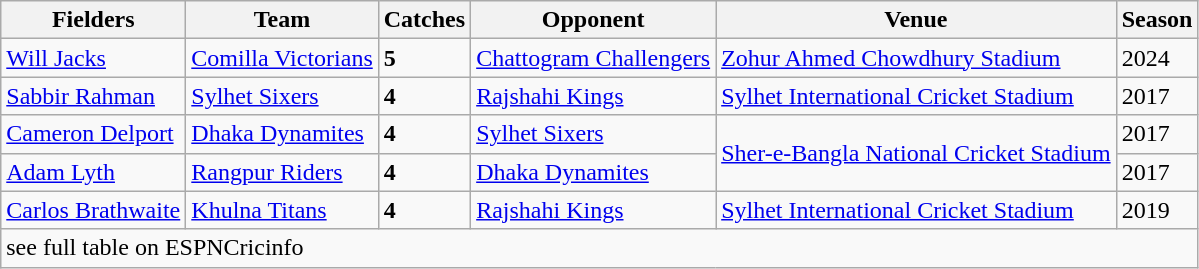<table class="wikitable">
<tr>
<th>Fielders</th>
<th>Team</th>
<th>Catches</th>
<th>Opponent</th>
<th>Venue</th>
<th>Season</th>
</tr>
<tr>
<td><a href='#'>Will Jacks</a></td>
<td><a href='#'>Comilla Victorians</a></td>
<td><strong>5</strong></td>
<td><a href='#'>Chattogram Challengers</a></td>
<td><a href='#'>Zohur Ahmed Chowdhury Stadium</a></td>
<td>2024</td>
</tr>
<tr>
<td><a href='#'>Sabbir Rahman</a></td>
<td><a href='#'>Sylhet Sixers</a></td>
<td><strong>4</strong></td>
<td><a href='#'>Rajshahi Kings</a></td>
<td><a href='#'>Sylhet International Cricket Stadium</a></td>
<td>2017</td>
</tr>
<tr>
<td><a href='#'>Cameron Delport</a></td>
<td><a href='#'>Dhaka Dynamites</a></td>
<td><strong>4</strong></td>
<td><a href='#'>Sylhet Sixers</a></td>
<td rowspan=2><a href='#'>Sher-e-Bangla National Cricket Stadium</a></td>
<td>2017</td>
</tr>
<tr>
<td><a href='#'>Adam Lyth</a></td>
<td><a href='#'>Rangpur Riders</a></td>
<td><strong>4</strong></td>
<td><a href='#'>Dhaka Dynamites</a></td>
<td>2017</td>
</tr>
<tr>
<td><a href='#'>Carlos Brathwaite</a></td>
<td><a href='#'>Khulna Titans</a></td>
<td><strong>4</strong></td>
<td><a href='#'>Rajshahi Kings</a></td>
<td><a href='#'>Sylhet International Cricket Stadium</a></td>
<td>2019</td>
</tr>
<tr>
<td colspan=10>see full table on ESPNCricinfo</td>
</tr>
</table>
